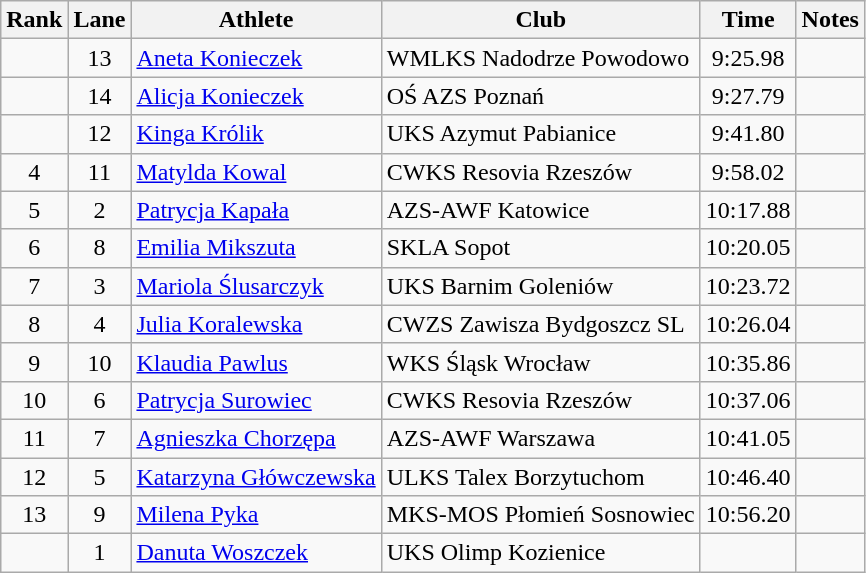<table class="wikitable sortable" style="text-align:center">
<tr>
<th>Rank</th>
<th>Lane</th>
<th>Athlete</th>
<th>Club</th>
<th>Time</th>
<th>Notes</th>
</tr>
<tr>
<td></td>
<td>13</td>
<td align=left><a href='#'>Aneta Konieczek</a></td>
<td align=left>WMLKS Nadodrze Powodowo</td>
<td>9:25.98</td>
<td></td>
</tr>
<tr>
<td></td>
<td>14</td>
<td align=left><a href='#'>Alicja Konieczek</a></td>
<td align=left>OŚ AZS Poznań</td>
<td>9:27.79</td>
<td></td>
</tr>
<tr>
<td></td>
<td>12</td>
<td align=left><a href='#'>Kinga Królik</a></td>
<td align=left>UKS Azymut Pabianice</td>
<td>9:41.80</td>
<td></td>
</tr>
<tr>
<td>4</td>
<td>11</td>
<td align=left><a href='#'>Matylda Kowal</a></td>
<td align=left>CWKS Resovia Rzeszów</td>
<td>9:58.02</td>
<td></td>
</tr>
<tr>
<td>5</td>
<td>2</td>
<td align=left><a href='#'>Patrycja Kapała</a></td>
<td align=left>AZS-AWF Katowice</td>
<td>10:17.88</td>
<td></td>
</tr>
<tr>
<td>6</td>
<td>8</td>
<td align=left><a href='#'>Emilia Mikszuta</a></td>
<td align=left>SKLA Sopot</td>
<td>10:20.05</td>
<td></td>
</tr>
<tr>
<td>7</td>
<td>3</td>
<td align=left><a href='#'>Mariola Ślusarczyk</a></td>
<td align=left>UKS Barnim Goleniów</td>
<td>10:23.72</td>
<td></td>
</tr>
<tr>
<td>8</td>
<td>4</td>
<td align=left><a href='#'>Julia Koralewska</a></td>
<td align=left>CWZS Zawisza Bydgoszcz SL</td>
<td>10:26.04</td>
<td></td>
</tr>
<tr>
<td>9</td>
<td>10</td>
<td align=left><a href='#'>Klaudia Pawlus</a></td>
<td align=left>WKS Śląsk Wrocław</td>
<td>10:35.86</td>
<td></td>
</tr>
<tr>
<td>10</td>
<td>6</td>
<td align=left><a href='#'>Patrycja Surowiec</a></td>
<td align=left>CWKS Resovia Rzeszów</td>
<td>10:37.06</td>
<td></td>
</tr>
<tr>
<td>11</td>
<td>7</td>
<td align=left><a href='#'>Agnieszka Chorzępa</a></td>
<td align=left>AZS-AWF Warszawa</td>
<td>10:41.05</td>
<td></td>
</tr>
<tr>
<td>12</td>
<td>5</td>
<td align=left><a href='#'>Katarzyna Główczewska</a></td>
<td align=left>ULKS Talex Borzytuchom</td>
<td>10:46.40</td>
<td></td>
</tr>
<tr>
<td>13</td>
<td>9</td>
<td align=left><a href='#'>Milena Pyka</a></td>
<td align=left>MKS-MOS Płomień Sosnowiec</td>
<td>10:56.20</td>
<td></td>
</tr>
<tr>
<td></td>
<td>1</td>
<td align=left><a href='#'>Danuta Woszczek</a></td>
<td align=left>UKS Olimp Kozienice</td>
<td></td>
<td></td>
</tr>
</table>
